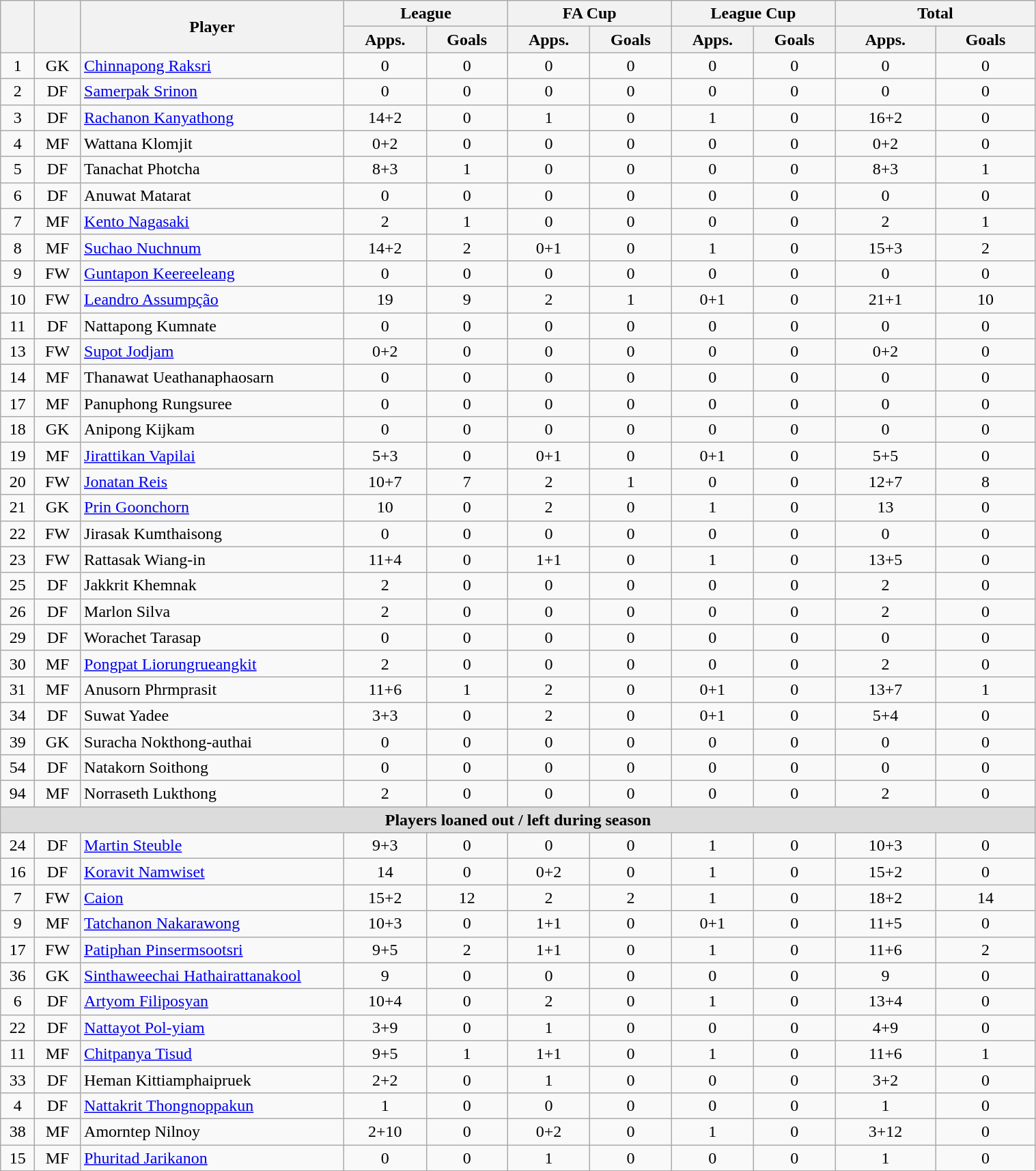<table class="wikitable" style="text-align:center; font-size:100%; width:80%;">
<tr>
<th rowspan=2></th>
<th rowspan=2></th>
<th rowspan=2 width="250">Player</th>
<th colspan=2 width="105">League</th>
<th colspan=2 width="105">FA Cup</th>
<th colspan=2 width="105">League Cup</th>
<th colspan=2 width="130">Total</th>
</tr>
<tr>
<th>Apps.</th>
<th> Goals</th>
<th>Apps.</th>
<th> Goals</th>
<th>Apps.</th>
<th> Goals</th>
<th>Apps.</th>
<th> Goals</th>
</tr>
<tr>
<td>1</td>
<td>GK</td>
<td align="left"> <a href='#'>Chinnapong Raksri</a></td>
<td>0</td>
<td>0</td>
<td>0</td>
<td>0</td>
<td>0</td>
<td>0</td>
<td>0</td>
<td>0</td>
</tr>
<tr>
<td>2</td>
<td>DF</td>
<td align="left"> <a href='#'>Samerpak Srinon</a></td>
<td>0</td>
<td>0</td>
<td>0</td>
<td>0</td>
<td>0</td>
<td>0</td>
<td>0</td>
<td>0</td>
</tr>
<tr>
<td>3</td>
<td>DF</td>
<td align="left"> <a href='#'>Rachanon Kanyathong</a></td>
<td>14+2</td>
<td>0</td>
<td>1</td>
<td>0</td>
<td>1</td>
<td>0</td>
<td>16+2</td>
<td>0</td>
</tr>
<tr>
<td>4</td>
<td>MF</td>
<td align="left"> Wattana Klomjit</td>
<td>0+2</td>
<td>0</td>
<td>0</td>
<td>0</td>
<td>0</td>
<td>0</td>
<td>0+2</td>
<td>0</td>
</tr>
<tr>
<td>5</td>
<td>DF</td>
<td align="left"> 	Tanachat Photcha</td>
<td>8+3</td>
<td>1</td>
<td>0</td>
<td>0</td>
<td>0</td>
<td>0</td>
<td>8+3</td>
<td>1</td>
</tr>
<tr>
<td>6</td>
<td>DF</td>
<td align="left"> Anuwat Matarat</td>
<td>0</td>
<td>0</td>
<td>0</td>
<td>0</td>
<td>0</td>
<td>0</td>
<td>0</td>
<td>0</td>
</tr>
<tr>
<td>7</td>
<td>MF</td>
<td align="left"> <a href='#'>Kento Nagasaki</a></td>
<td>2</td>
<td>1</td>
<td>0</td>
<td>0</td>
<td>0</td>
<td>0</td>
<td>2</td>
<td>1</td>
</tr>
<tr>
<td>8</td>
<td>MF</td>
<td align="left"> <a href='#'>Suchao Nuchnum</a></td>
<td>14+2</td>
<td>2</td>
<td>0+1</td>
<td>0</td>
<td>1</td>
<td>0</td>
<td>15+3</td>
<td>2</td>
</tr>
<tr>
<td>9</td>
<td>FW</td>
<td align="left"> <a href='#'>Guntapon Keereeleang</a></td>
<td>0</td>
<td>0</td>
<td>0</td>
<td>0</td>
<td>0</td>
<td>0</td>
<td>0</td>
<td>0</td>
</tr>
<tr>
<td>10</td>
<td>FW</td>
<td align="left"> <a href='#'>Leandro Assumpção</a></td>
<td>19</td>
<td>9</td>
<td>2</td>
<td>1</td>
<td>0+1</td>
<td>0</td>
<td>21+1</td>
<td>10</td>
</tr>
<tr>
<td>11</td>
<td>DF</td>
<td align="left"> Nattapong Kumnate</td>
<td>0</td>
<td>0</td>
<td>0</td>
<td>0</td>
<td>0</td>
<td>0</td>
<td>0</td>
<td>0</td>
</tr>
<tr>
<td>13</td>
<td>FW</td>
<td align="left"> <a href='#'>Supot Jodjam</a></td>
<td>0+2</td>
<td>0</td>
<td>0</td>
<td>0</td>
<td>0</td>
<td>0</td>
<td>0+2</td>
<td>0</td>
</tr>
<tr>
<td>14</td>
<td>MF</td>
<td align="left"> Thanawat Ueathanaphaosarn</td>
<td>0</td>
<td>0</td>
<td>0</td>
<td>0</td>
<td>0</td>
<td>0</td>
<td>0</td>
<td>0</td>
</tr>
<tr>
<td>17</td>
<td>MF</td>
<td align="left"> Panuphong Rungsuree</td>
<td>0</td>
<td>0</td>
<td>0</td>
<td>0</td>
<td>0</td>
<td>0</td>
<td>0</td>
<td>0</td>
</tr>
<tr>
<td>18</td>
<td>GK</td>
<td align="left"> Anipong Kijkam</td>
<td>0</td>
<td>0</td>
<td>0</td>
<td>0</td>
<td>0</td>
<td>0</td>
<td>0</td>
<td>0</td>
</tr>
<tr>
<td>19</td>
<td>MF</td>
<td align="left"> <a href='#'>Jirattikan Vapilai</a></td>
<td>5+3</td>
<td>0</td>
<td>0+1</td>
<td>0</td>
<td>0+1</td>
<td>0</td>
<td>5+5</td>
<td>0</td>
</tr>
<tr>
<td>20</td>
<td>FW</td>
<td align="left"> <a href='#'>Jonatan Reis</a></td>
<td>10+7</td>
<td>7</td>
<td>2</td>
<td>1</td>
<td>0</td>
<td>0</td>
<td>12+7</td>
<td>8</td>
</tr>
<tr>
<td>21</td>
<td>GK</td>
<td align="left"> <a href='#'>Prin Goonchorn</a></td>
<td>10</td>
<td>0</td>
<td>2</td>
<td>0</td>
<td>1</td>
<td>0</td>
<td>13</td>
<td>0</td>
</tr>
<tr>
<td>22</td>
<td>FW</td>
<td align="left"> Jirasak Kumthaisong</td>
<td>0</td>
<td>0</td>
<td>0</td>
<td>0</td>
<td>0</td>
<td>0</td>
<td>0</td>
<td>0</td>
</tr>
<tr>
<td>23</td>
<td>FW</td>
<td align="left"> Rattasak Wiang-in</td>
<td>11+4</td>
<td>0</td>
<td>1+1</td>
<td>0</td>
<td>1</td>
<td>0</td>
<td>13+5</td>
<td>0</td>
</tr>
<tr>
<td>25</td>
<td>DF</td>
<td align="left"> Jakkrit Khemnak</td>
<td>2</td>
<td>0</td>
<td>0</td>
<td>0</td>
<td>0</td>
<td>0</td>
<td>2</td>
<td>0</td>
</tr>
<tr>
<td>26</td>
<td>DF</td>
<td align="left"> Marlon Silva</td>
<td>2</td>
<td>0</td>
<td>0</td>
<td>0</td>
<td>0</td>
<td>0</td>
<td>2</td>
<td>0</td>
</tr>
<tr>
<td>29</td>
<td>DF</td>
<td align="left"> Worachet Tarasap</td>
<td>0</td>
<td>0</td>
<td>0</td>
<td>0</td>
<td>0</td>
<td>0</td>
<td>0</td>
<td>0</td>
</tr>
<tr>
<td>30</td>
<td>MF</td>
<td align="left"> <a href='#'>Pongpat Liorungrueangkit</a></td>
<td>2</td>
<td>0</td>
<td>0</td>
<td>0</td>
<td>0</td>
<td>0</td>
<td>2</td>
<td>0</td>
</tr>
<tr>
<td>31</td>
<td>MF</td>
<td align="left"> Anusorn Phrmprasit</td>
<td>11+6</td>
<td>1</td>
<td>2</td>
<td>0</td>
<td>0+1</td>
<td>0</td>
<td>13+7</td>
<td>1</td>
</tr>
<tr>
<td>34</td>
<td>DF</td>
<td align="left"> Suwat Yadee</td>
<td>3+3</td>
<td>0</td>
<td>2</td>
<td>0</td>
<td>0+1</td>
<td>0</td>
<td>5+4</td>
<td>0</td>
</tr>
<tr>
<td>39</td>
<td>GK</td>
<td align="left"> Suracha Nokthong-authai</td>
<td>0</td>
<td>0</td>
<td>0</td>
<td>0</td>
<td>0</td>
<td>0</td>
<td>0</td>
<td>0</td>
</tr>
<tr>
<td>54</td>
<td>DF</td>
<td align="left"> Natakorn Soithong</td>
<td>0</td>
<td>0</td>
<td>0</td>
<td>0</td>
<td>0</td>
<td>0</td>
<td>0</td>
<td>0</td>
</tr>
<tr>
<td>94</td>
<td>MF</td>
<td align="left"> Norraseth Lukthong</td>
<td>2</td>
<td>0</td>
<td>0</td>
<td>0</td>
<td>0</td>
<td>0</td>
<td>2</td>
<td>0</td>
</tr>
<tr>
<th colspan="15" style="background:#dcdcdc; text-align:center;">Players loaned out / left during season</th>
</tr>
<tr>
<td>24</td>
<td>DF</td>
<td align="left"> <a href='#'>Martin Steuble</a></td>
<td>9+3</td>
<td>0</td>
<td>0</td>
<td>0</td>
<td>1</td>
<td>0</td>
<td>10+3</td>
<td>0</td>
</tr>
<tr>
<td>16</td>
<td>DF</td>
<td align="left"> <a href='#'>Koravit Namwiset</a></td>
<td>14</td>
<td>0</td>
<td>0+2</td>
<td>0</td>
<td>1</td>
<td>0</td>
<td>15+2</td>
<td>0</td>
</tr>
<tr>
<td>7</td>
<td>FW</td>
<td align="left"> <a href='#'>Caion</a></td>
<td>15+2</td>
<td>12</td>
<td>2</td>
<td>2</td>
<td>1</td>
<td>0</td>
<td>18+2</td>
<td>14</td>
</tr>
<tr>
<td>9</td>
<td>MF</td>
<td align="left"> <a href='#'>Tatchanon Nakarawong</a></td>
<td>10+3</td>
<td>0</td>
<td>1+1</td>
<td>0</td>
<td>0+1</td>
<td>0</td>
<td>11+5</td>
<td>0</td>
</tr>
<tr>
<td>17</td>
<td>FW</td>
<td align="left"> <a href='#'>Patiphan Pinsermsootsri</a></td>
<td>9+5</td>
<td>2</td>
<td>1+1</td>
<td>0</td>
<td>1</td>
<td>0</td>
<td>11+6</td>
<td>2</td>
</tr>
<tr>
<td>36</td>
<td>GK</td>
<td align="left"> <a href='#'>Sinthaweechai Hathairattanakool</a></td>
<td>9</td>
<td>0</td>
<td>0</td>
<td>0</td>
<td>0</td>
<td>0</td>
<td>9</td>
<td>0</td>
</tr>
<tr>
<td>6</td>
<td>DF</td>
<td align="left"> <a href='#'>Artyom Filiposyan</a></td>
<td>10+4</td>
<td>0</td>
<td>2</td>
<td>0</td>
<td>1</td>
<td>0</td>
<td>13+4</td>
<td>0</td>
</tr>
<tr>
<td>22</td>
<td>DF</td>
<td align="left"> <a href='#'>Nattayot Pol-yiam</a></td>
<td>3+9</td>
<td>0</td>
<td>1</td>
<td>0</td>
<td>0</td>
<td>0</td>
<td>4+9</td>
<td>0</td>
</tr>
<tr>
<td>11</td>
<td>MF</td>
<td align="left"> <a href='#'>Chitpanya Tisud</a></td>
<td>9+5</td>
<td>1</td>
<td>1+1</td>
<td>0</td>
<td>1</td>
<td>0</td>
<td>11+6</td>
<td>1</td>
</tr>
<tr>
<td>33</td>
<td>DF</td>
<td align="left"> Heman Kittiamphaipruek</td>
<td>2+2</td>
<td>0</td>
<td>1</td>
<td>0</td>
<td>0</td>
<td>0</td>
<td>3+2</td>
<td>0</td>
</tr>
<tr>
<td>4</td>
<td>DF</td>
<td align="left"> <a href='#'>Nattakrit Thongnoppakun</a></td>
<td>1</td>
<td>0</td>
<td>0</td>
<td>0</td>
<td>0</td>
<td>0</td>
<td>1</td>
<td>0</td>
</tr>
<tr>
<td>38</td>
<td>MF</td>
<td align="left"> Amorntep Nilnoy</td>
<td>2+10</td>
<td>0</td>
<td>0+2</td>
<td>0</td>
<td>1</td>
<td>0</td>
<td>3+12</td>
<td>0</td>
</tr>
<tr>
<td>15</td>
<td>MF</td>
<td align="left"> <a href='#'>Phuritad Jarikanon</a></td>
<td>0</td>
<td>0</td>
<td>1</td>
<td>0</td>
<td>0</td>
<td>0</td>
<td>1</td>
<td>0</td>
</tr>
<tr>
</tr>
</table>
